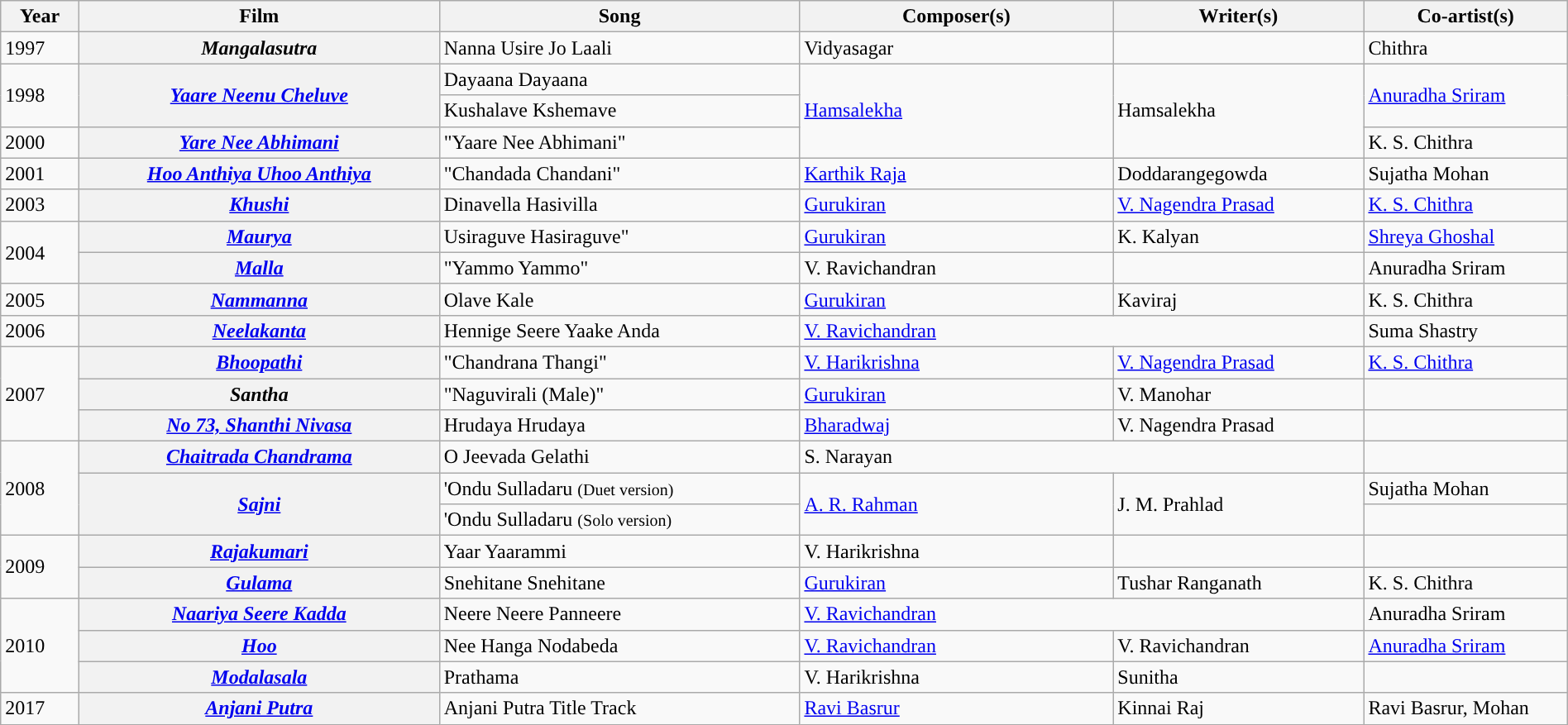<table class="wikitable plainrowheaders" width="100%" textcolor:#000;">
<tr style="background:#b0e0e66;">
<th scope="col" width=5%><strong>Year</strong></th>
<th scope="col" width=23%><strong>Film</strong></th>
<th scope="col" width=23%><strong>Song</strong></th>
<th scope="col" width=20%><strong>Composer(s)</strong></th>
<th scope="col" width=16%><strong>Writer(s)</strong></th>
<th scope="col" width=18%><strong>Co-artist(s)</strong></th>
</tr>
<tr>
<td>1997</td>
<th><em>Mangalasutra</em></th>
<td>Nanna Usire Jo Laali</td>
<td>Vidyasagar</td>
<td></td>
<td>Chithra</td>
</tr>
<tr>
<td rowspan=2>1998</td>
<th rowspan=2><em><a href='#'>Yaare Neenu Cheluve</a></em></th>
<td>Dayaana Dayaana</td>
<td rowspan=3><a href='#'>Hamsalekha</a></td>
<td rowspan=3>Hamsalekha</td>
<td rowspan=2><a href='#'>Anuradha Sriram</a></td>
</tr>
<tr>
<td>Kushalave Kshemave</td>
</tr>
<tr>
<td>2000</td>
<th><em><a href='#'>Yare Nee Abhimani</a></em></th>
<td>"Yaare Nee Abhimani"</td>
<td>K. S. Chithra</td>
</tr>
<tr>
<td>2001</td>
<th><em><a href='#'>Hoo Anthiya Uhoo Anthiya</a></em></th>
<td>"Chandada Chandani"</td>
<td><a href='#'>Karthik Raja</a></td>
<td>Doddarangegowda</td>
<td>Sujatha Mohan</td>
</tr>
<tr>
<td>2003</td>
<th><em><a href='#'>Khushi</a></em></th>
<td>Dinavella Hasivilla</td>
<td><a href='#'>Gurukiran</a></td>
<td><a href='#'>V. Nagendra Prasad</a></td>
<td><a href='#'>K. S. Chithra</a></td>
</tr>
<tr>
<td rowspan=2>2004</td>
<th><em><a href='#'>Maurya</a></em></th>
<td>Usiraguve Hasiraguve"</td>
<td><a href='#'>Gurukiran</a></td>
<td>K. Kalyan</td>
<td><a href='#'>Shreya Ghoshal</a></td>
</tr>
<tr>
<th><em><a href='#'>Malla</a></em></th>
<td>"Yammo Yammo"</td>
<td>V. Ravichandran</td>
<td></td>
<td>Anuradha Sriram</td>
</tr>
<tr>
<td>2005</td>
<th><em><a href='#'>Nammanna</a></em></th>
<td>Olave Kale</td>
<td><a href='#'>Gurukiran</a></td>
<td>Kaviraj</td>
<td>K. S. Chithra</td>
</tr>
<tr>
<td>2006</td>
<th><em><a href='#'>Neelakanta</a></em></th>
<td>Hennige Seere Yaake Anda</td>
<td colspan="2"><a href='#'>V. Ravichandran</a></td>
<td>Suma Shastry</td>
</tr>
<tr>
<td rowspan=3>2007</td>
<th><em><a href='#'>Bhoopathi</a></em></th>
<td>"Chandrana Thangi"</td>
<td><a href='#'>V. Harikrishna</a></td>
<td><a href='#'>V. Nagendra Prasad</a></td>
<td><a href='#'>K. S. Chithra</a></td>
</tr>
<tr>
<th><em>Santha</em></th>
<td>"Naguvirali (Male)"</td>
<td><a href='#'>Gurukiran</a></td>
<td>V. Manohar</td>
<td></td>
</tr>
<tr>
<th><em><a href='#'>No 73, Shanthi Nivasa</a></em></th>
<td>Hrudaya Hrudaya</td>
<td><a href='#'>Bharadwaj</a></td>
<td>V. Nagendra Prasad</td>
<td></td>
</tr>
<tr>
<td rowspan=3>2008</td>
<th><em><a href='#'>Chaitrada Chandrama</a></em></th>
<td>O Jeevada Gelathi</td>
<td colspan="2">S. Narayan</td>
<td></td>
</tr>
<tr>
<th Rowspan=2><em><a href='#'>Sajni</a></em></th>
<td>'Ondu Sulladaru <small>(Duet version)</small></td>
<td rowspan=2><a href='#'>A. R. Rahman</a></td>
<td rowspan=2>J. M. Prahlad</td>
<td>Sujatha Mohan</td>
</tr>
<tr>
<td>'Ondu Sulladaru <small>(Solo version)</small></td>
<td></td>
</tr>
<tr>
<td rowspan=2>2009</td>
<th><em><a href='#'>Rajakumari</a></em></th>
<td>Yaar Yaarammi</td>
<td>V. Harikrishna</td>
<td></td>
<td></td>
</tr>
<tr>
<th><em><a href='#'>Gulama</a></em></th>
<td>Snehitane Snehitane</td>
<td><a href='#'>Gurukiran</a></td>
<td>Tushar Ranganath</td>
<td>K. S. Chithra</td>
</tr>
<tr>
<td rowspan=3>2010</td>
<th><em><a href='#'>Naariya Seere Kadda</a></em></th>
<td>Neere Neere Panneere</td>
<td colspan=2><a href='#'>V. Ravichandran</a></td>
<td>Anuradha Sriram</td>
</tr>
<tr>
<th><em><a href='#'>Hoo</a></em></th>
<td>Nee Hanga Nodabeda</td>
<td><a href='#'>V. Ravichandran</a></td>
<td>V. Ravichandran</td>
<td><a href='#'>Anuradha Sriram</a></td>
</tr>
<tr>
<th><em><a href='#'>Modalasala</a></em></th>
<td>Prathama</td>
<td>V. Harikrishna</td>
<td>Sunitha</td>
</tr>
<tr>
<td>2017</td>
<th><em><a href='#'>Anjani Putra</a></em></th>
<td>Anjani Putra Title Track</td>
<td><a href='#'>Ravi Basrur</a></td>
<td>Kinnai Raj</td>
<td>Ravi Basrur, Mohan</td>
</tr>
</table>
